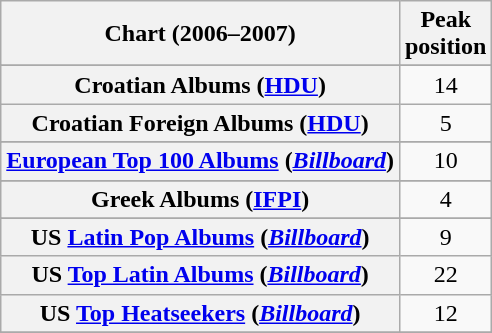<table class="wikitable sortable plainrowheaders" style="text-align:center;">
<tr>
<th>Chart (2006–2007)</th>
<th>Peak<br> position</th>
</tr>
<tr>
</tr>
<tr>
</tr>
<tr>
<th scope="row">Croatian Albums (<a href='#'>HDU</a>)</th>
<td>14</td>
</tr>
<tr>
<th scope="row">Croatian Foreign Albums (<a href='#'>HDU</a>)</th>
<td>5</td>
</tr>
<tr>
</tr>
<tr>
<th scope="row"><a href='#'>European Top 100 Albums</a> (<em><a href='#'>Billboard</a></em>)</th>
<td>10</td>
</tr>
<tr>
</tr>
<tr>
</tr>
<tr>
<th scope="row">Greek Albums (<a href='#'>IFPI</a>)</th>
<td>4</td>
</tr>
<tr>
</tr>
<tr>
</tr>
<tr>
</tr>
<tr>
<th scope="row">US <a href='#'>Latin Pop Albums</a> (<em><a href='#'>Billboard</a></em>)</th>
<td>9</td>
</tr>
<tr>
<th scope="row">US <a href='#'>Top Latin Albums</a> (<em><a href='#'>Billboard</a></em>)</th>
<td>22</td>
</tr>
<tr>
<th scope="row">US <a href='#'>Top Heatseekers</a> (<em><a href='#'>Billboard</a></em>)</th>
<td>12</td>
</tr>
<tr>
</tr>
</table>
